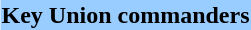<table style="float: right; margin-left: 1em">
<tr>
<th bgcolor="#99CCFF">Key Union commanders</th>
</tr>
<tr>
<td></td>
</tr>
</table>
